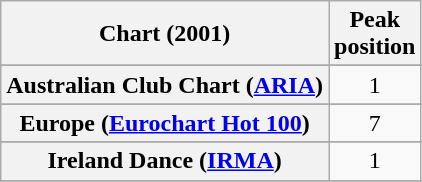<table class="wikitable sortable plainrowheaders" style="text-align:center">
<tr>
<th scope="col">Chart (2001)</th>
<th scope="col">Peak<br>position</th>
</tr>
<tr>
</tr>
<tr>
<th scope="row">Australian Club Chart (<a href='#'>ARIA</a>)</th>
<td>1</td>
</tr>
<tr>
</tr>
<tr>
</tr>
<tr>
</tr>
<tr>
<th scope="row">Europe (<a href='#'>Eurochart Hot 100</a>)</th>
<td>7</td>
</tr>
<tr>
</tr>
<tr>
</tr>
<tr>
</tr>
<tr>
<th scope="row">Ireland Dance (<a href='#'>IRMA</a>)</th>
<td>1</td>
</tr>
<tr>
</tr>
<tr>
</tr>
<tr>
</tr>
<tr>
</tr>
<tr>
</tr>
<tr>
</tr>
<tr>
</tr>
<tr>
</tr>
<tr>
</tr>
<tr>
</tr>
</table>
